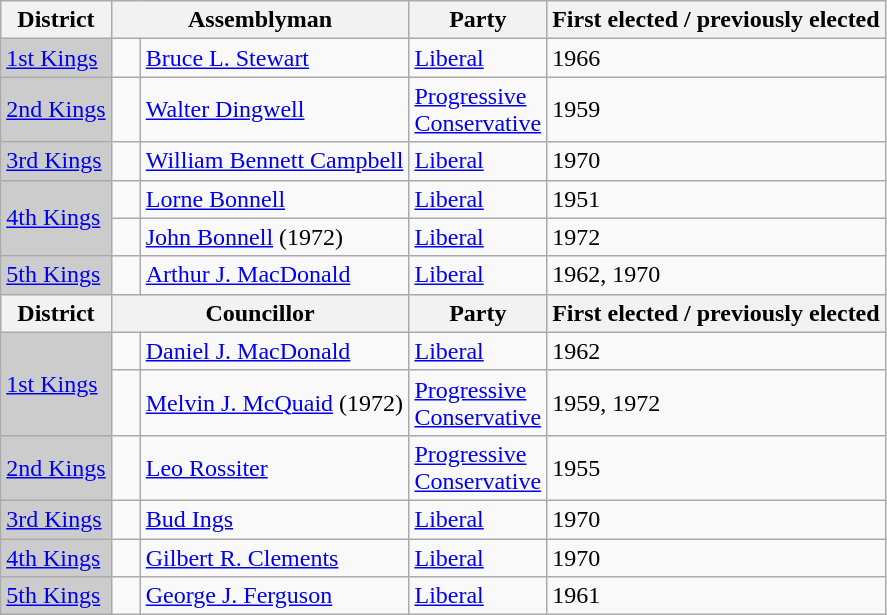<table class="wikitable sortable">
<tr>
<th>District</th>
<th colspan="2">Assemblyman</th>
<th>Party</th>
<th>First elected / previously elected</th>
</tr>
<tr>
<td bgcolor="CCCCCC"><a href='#'>1st Kings</a></td>
<td>   </td>
<td><a href='#'>Bruce L. Stewart</a></td>
<td><a href='#'>Liberal</a></td>
<td>1966</td>
</tr>
<tr>
<td bgcolor="CCCCCC"><a href='#'>2nd Kings</a></td>
<td>   </td>
<td><a href='#'>Walter Dingwell</a></td>
<td><a href='#'>Progressive <br> Conservative</a></td>
<td>1959</td>
</tr>
<tr>
<td bgcolor="CCCCCC"><a href='#'>3rd Kings</a></td>
<td>   </td>
<td><a href='#'>William Bennett Campbell</a></td>
<td><a href='#'>Liberal</a></td>
<td>1970</td>
</tr>
<tr>
<td rowspan=2 bgcolor="CCCCCC"><a href='#'>4th Kings</a></td>
<td>   </td>
<td><a href='#'>Lorne Bonnell</a></td>
<td><a href='#'>Liberal</a></td>
<td>1951</td>
</tr>
<tr>
<td> </td>
<td><a href='#'>John Bonnell</a> (1972)</td>
<td><a href='#'>Liberal</a></td>
<td>1972</td>
</tr>
<tr>
<td bgcolor="CCCCCC"><a href='#'>5th Kings</a></td>
<td>   </td>
<td><a href='#'>Arthur J. MacDonald</a></td>
<td><a href='#'>Liberal</a></td>
<td>1962, 1970</td>
</tr>
<tr>
<th>District</th>
<th colspan="2">Councillor</th>
<th>Party</th>
<th>First elected / previously elected</th>
</tr>
<tr>
<td rowspan=2 bgcolor="CCCCCC"><a href='#'>1st Kings</a></td>
<td>   </td>
<td><a href='#'>Daniel J. MacDonald</a></td>
<td><a href='#'>Liberal</a></td>
<td>1962</td>
</tr>
<tr>
<td> </td>
<td><a href='#'>Melvin J. McQuaid</a> (1972)</td>
<td><a href='#'>Progressive <br> Conservative</a></td>
<td>1959, 1972</td>
</tr>
<tr>
<td bgcolor="CCCCCC"><a href='#'>2nd Kings</a></td>
<td>   </td>
<td><a href='#'>Leo Rossiter</a></td>
<td><a href='#'>Progressive <br> Conservative</a></td>
<td>1955</td>
</tr>
<tr>
<td bgcolor="CCCCCC"><a href='#'>3rd Kings</a></td>
<td>   </td>
<td><a href='#'>Bud Ings</a></td>
<td><a href='#'>Liberal</a></td>
<td>1970</td>
</tr>
<tr>
<td bgcolor="CCCCCC"><a href='#'>4th Kings</a></td>
<td>   </td>
<td><a href='#'>Gilbert R. Clements</a></td>
<td><a href='#'>Liberal</a></td>
<td>1970</td>
</tr>
<tr>
<td bgcolor="CCCCCC"><a href='#'>5th Kings</a></td>
<td>   </td>
<td><a href='#'>George J. Ferguson</a></td>
<td><a href='#'>Liberal</a></td>
<td>1961</td>
</tr>
</table>
